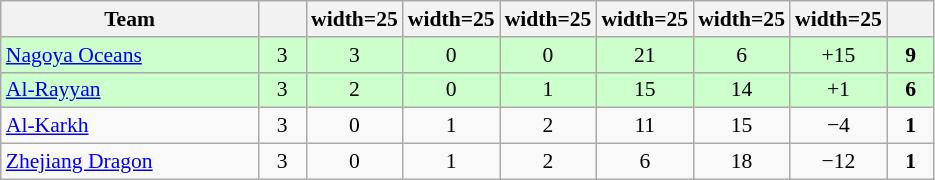<table class="wikitable" style="text-align: center; font-size: 90%;">
<tr>
<th width="165">Team</th>
<th width=25></th>
<th>width=25</th>
<th>width=25</th>
<th>width=25</th>
<th>width=25</th>
<th>width=25</th>
<th>width=25</th>
<th width=25></th>
</tr>
<tr align=center bgcolor="ccffcc">
<td style="text-align:left;"> <a href='#'>Nagoya Oceans</a></td>
<td>3</td>
<td>3</td>
<td>0</td>
<td>0</td>
<td>21</td>
<td>6</td>
<td>+15</td>
<td><strong>9</strong></td>
</tr>
<tr align=center bgcolor="ccffcc">
<td style="text-align:left;"> <a href='#'>Al-Rayyan</a></td>
<td>3</td>
<td>2</td>
<td>0</td>
<td>1</td>
<td>15</td>
<td>14</td>
<td>+1</td>
<td><strong>6</strong></td>
</tr>
<tr>
<td style="text-align:left;"> <a href='#'>Al-Karkh</a></td>
<td>3</td>
<td>0</td>
<td>1</td>
<td>2</td>
<td>11</td>
<td>15</td>
<td>−4</td>
<td><strong>1</strong></td>
</tr>
<tr>
<td style="text-align:left;"> <a href='#'>Zhejiang Dragon</a></td>
<td>3</td>
<td>0</td>
<td>1</td>
<td>2</td>
<td>6</td>
<td>18</td>
<td>−12</td>
<td><strong>1</strong></td>
</tr>
</table>
